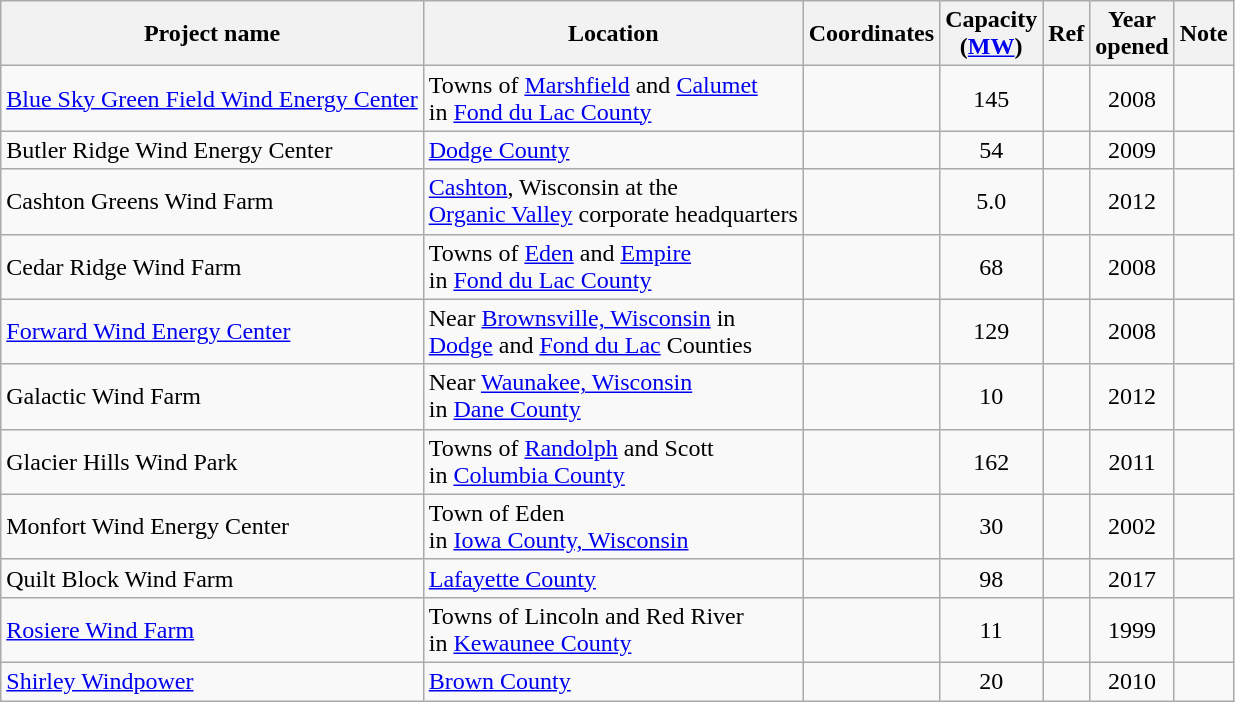<table class="wikitable sortable">
<tr>
<th>Project name</th>
<th>Location</th>
<th>Coordinates</th>
<th>Capacity<br>(<a href='#'>MW</a>)</th>
<th>Ref</th>
<th>Year<br>opened</th>
<th>Note</th>
</tr>
<tr>
<td><a href='#'>Blue Sky Green Field Wind Energy Center</a></td>
<td>Towns of <a href='#'>Marshfield</a> and <a href='#'>Calumet</a><br>in <a href='#'>Fond du Lac County</a></td>
<td></td>
<td align="center">145</td>
<td></td>
<td align="center">2008</td>
<td></td>
</tr>
<tr>
<td>Butler Ridge Wind Energy Center</td>
<td><a href='#'>Dodge County</a></td>
<td></td>
<td align="center">54</td>
<td></td>
<td align="center">2009</td>
<td></td>
</tr>
<tr>
<td>Cashton Greens Wind Farm</td>
<td><a href='#'>Cashton</a>, Wisconsin at the<br><a href='#'>Organic Valley</a> corporate headquarters</td>
<td></td>
<td align="center">5.0</td>
<td></td>
<td align="center">2012</td>
<td></td>
</tr>
<tr>
<td>Cedar Ridge Wind Farm</td>
<td>Towns of <a href='#'>Eden</a> and <a href='#'>Empire</a><br>in <a href='#'>Fond du Lac County</a></td>
<td></td>
<td align="center">68</td>
<td></td>
<td align="center">2008</td>
<td></td>
</tr>
<tr>
<td><a href='#'>Forward Wind Energy Center</a></td>
<td>Near <a href='#'>Brownsville, Wisconsin</a> in<br><a href='#'>Dodge</a> and <a href='#'>Fond du Lac</a> Counties</td>
<td></td>
<td align="center">129</td>
<td></td>
<td align="center">2008</td>
<td></td>
</tr>
<tr>
<td>Galactic Wind Farm</td>
<td>Near <a href='#'>Waunakee, Wisconsin</a><br>in <a href='#'>Dane County</a></td>
<td></td>
<td align="center">10</td>
<td></td>
<td align="center">2012</td>
<td></td>
</tr>
<tr>
<td>Glacier Hills Wind Park</td>
<td>Towns of <a href='#'>Randolph</a> and Scott<br>in <a href='#'>Columbia County</a></td>
<td></td>
<td align="center">162</td>
<td></td>
<td align="center">2011</td>
<td></td>
</tr>
<tr>
<td>Monfort Wind Energy Center</td>
<td>Town of Eden<br>in <a href='#'>Iowa County, Wisconsin</a></td>
<td></td>
<td align="center">30</td>
<td></td>
<td align="center">2002</td>
<td></td>
</tr>
<tr>
<td>Quilt Block Wind Farm</td>
<td><a href='#'>Lafayette County</a></td>
<td></td>
<td align="center">98</td>
<td></td>
<td align="center">2017</td>
<td></td>
</tr>
<tr>
<td><a href='#'>Rosiere Wind Farm</a></td>
<td>Towns of Lincoln and Red River<br>in <a href='#'>Kewaunee County</a></td>
<td></td>
<td align="center">11</td>
<td></td>
<td align="center">1999</td>
<td></td>
</tr>
<tr>
<td><a href='#'>Shirley Windpower</a></td>
<td><a href='#'>Brown County</a></td>
<td></td>
<td align="center">20</td>
<td></td>
<td align="center">2010</td>
<td></td>
</tr>
</table>
